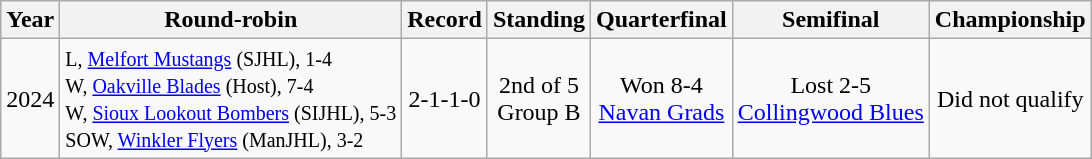<table class="wikitable" style="text-align:center;">
<tr>
<th>Year</th>
<th>Round-robin</th>
<th>Record</th>
<th>Standing</th>
<th>Quarterfinal</th>
<th>Semifinal</th>
<th>Championship</th>
</tr>
<tr>
<td>2024</td>
<td align=left><small>L, <a href='#'>Melfort Mustangs</a> (SJHL), 1-4<br>W, <a href='#'>Oakville Blades</a> (Host), 7-4<br>W, <a href='#'>Sioux Lookout Bombers</a> (SIJHL), 5-3<br>SOW, <a href='#'>Winkler Flyers</a> (ManJHL), 3-2</small></td>
<td>2-1-1-0</td>
<td>2nd of 5 <br>Group B</td>
<td>Won   8-4<br><a href='#'>Navan Grads</a></td>
<td>Lost  2-5<br><a href='#'>Collingwood Blues</a></td>
<td>Did not qualify</td>
</tr>
</table>
